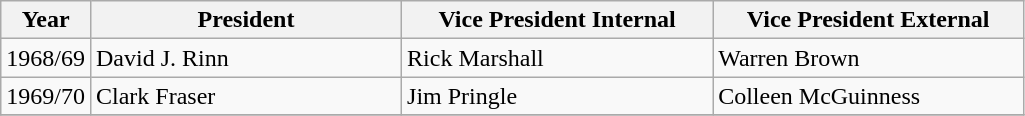<table class="wikitable">
<tr>
<th>Year</th>
<th>President</th>
<th>Vice President Internal</th>
<th>Vice President External</th>
</tr>
<tr>
<td>1968/69</td>
<td style="width: 200px;">David J. Rinn</td>
<td style="width: 200px;">Rick Marshall</td>
<td style="width: 200px;">Warren Brown</td>
</tr>
<tr>
<td>1969/70</td>
<td>Clark Fraser</td>
<td>Jim Pringle</td>
<td>Colleen McGuinness</td>
</tr>
<tr>
</tr>
</table>
